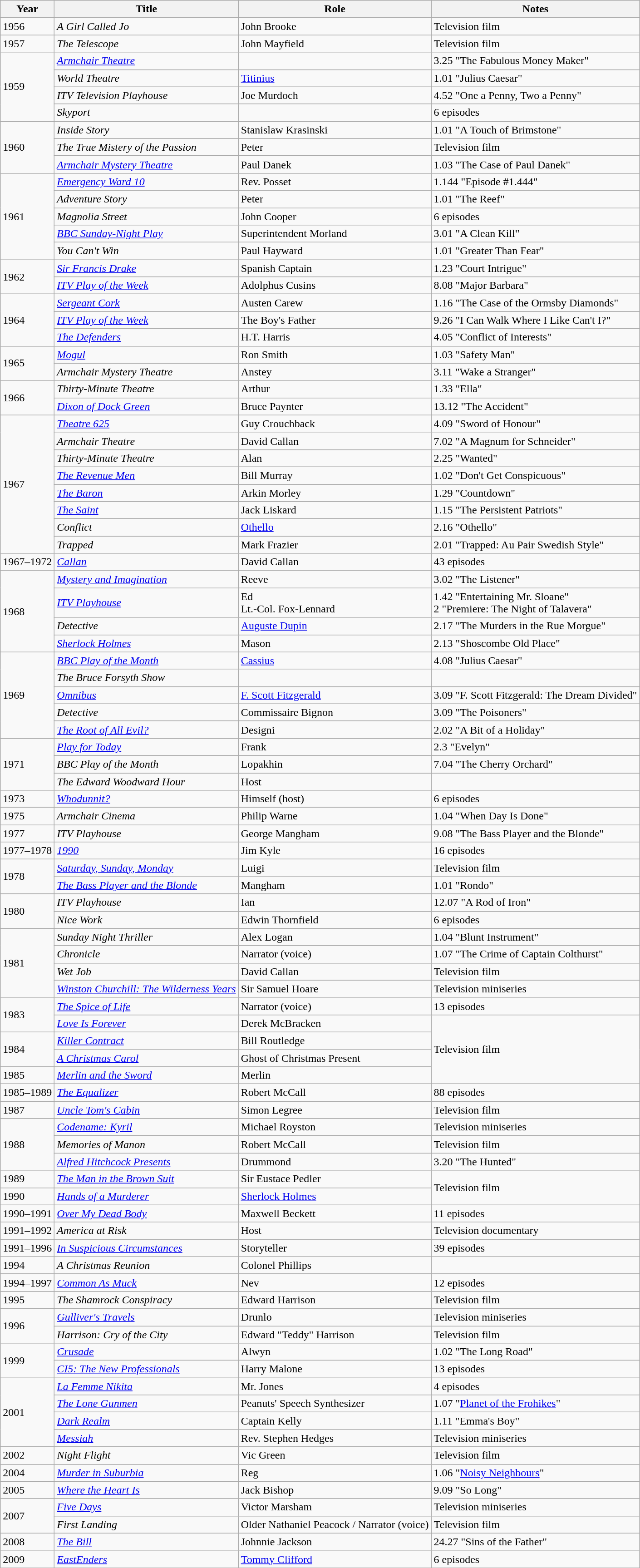<table class="wikitable">
<tr>
<th>Year</th>
<th>Title</th>
<th>Role</th>
<th>Notes</th>
</tr>
<tr>
<td>1956</td>
<td><em>A Girl Called Jo</em></td>
<td>John Brooke</td>
<td>Television film</td>
</tr>
<tr>
<td>1957</td>
<td><em>The Telescope</em></td>
<td>John Mayfield</td>
<td>Television film</td>
</tr>
<tr>
<td rowspan="4">1959</td>
<td><em><a href='#'>Armchair Theatre</a></em></td>
<td></td>
<td>3.25 "The Fabulous Money Maker"</td>
</tr>
<tr>
<td><em>World Theatre</em></td>
<td><a href='#'>Titinius</a></td>
<td>1.01 "Julius Caesar"</td>
</tr>
<tr>
<td><em>ITV Television Playhouse</em></td>
<td>Joe Murdoch</td>
<td>4.52 "One a Penny, Two a Penny"</td>
</tr>
<tr>
<td><em>Skyport</em></td>
<td></td>
<td>6 episodes</td>
</tr>
<tr>
<td rowspan="3">1960</td>
<td><em>Inside Story</em></td>
<td>Stanislaw Krasinski</td>
<td>1.01 "A Touch of Brimstone"</td>
</tr>
<tr>
<td><em>The True Mistery of the Passion</em></td>
<td>Peter</td>
<td>Television film</td>
</tr>
<tr>
<td><em><a href='#'>Armchair Mystery Theatre</a></em></td>
<td>Paul Danek</td>
<td>1.03 "The Case of Paul Danek"</td>
</tr>
<tr>
<td rowspan="5">1961</td>
<td><em><a href='#'>Emergency Ward 10</a></em></td>
<td>Rev. Posset</td>
<td>1.144 "Episode #1.444"</td>
</tr>
<tr>
<td><em>Adventure Story</em></td>
<td>Peter</td>
<td>1.01 "The Reef"</td>
</tr>
<tr>
<td><em>Magnolia Street</em></td>
<td>John Cooper</td>
<td>6 episodes</td>
</tr>
<tr>
<td><em><a href='#'>BBC Sunday-Night Play</a></em></td>
<td>Superintendent Morland</td>
<td>3.01 "A Clean Kill"</td>
</tr>
<tr>
<td><em>You Can't Win</em></td>
<td>Paul Hayward</td>
<td>1.01 "Greater Than Fear"</td>
</tr>
<tr>
<td rowspan="2">1962</td>
<td><em><a href='#'>Sir Francis Drake</a></em></td>
<td>Spanish Captain</td>
<td>1.23 "Court Intrigue"</td>
</tr>
<tr>
<td><em><a href='#'>ITV Play of the Week</a></em></td>
<td>Adolphus Cusins</td>
<td>8.08 "Major Barbara"</td>
</tr>
<tr>
<td rowspan="3">1964</td>
<td><em><a href='#'>Sergeant Cork</a></em></td>
<td>Austen Carew</td>
<td>1.16 "The Case of the Ormsby Diamonds"</td>
</tr>
<tr>
<td><em><a href='#'>ITV Play of the Week</a></em></td>
<td>The Boy's Father</td>
<td>9.26 "I Can Walk Where I Like Can't I?"</td>
</tr>
<tr>
<td><em><a href='#'>The Defenders</a></em></td>
<td>H.T. Harris</td>
<td>4.05 "Conflict of Interests"</td>
</tr>
<tr>
<td rowspan="2">1965</td>
<td><em><a href='#'>Mogul</a></em></td>
<td>Ron Smith</td>
<td>1.03 "Safety Man"</td>
</tr>
<tr>
<td><em>Armchair Mystery Theatre</em></td>
<td>Anstey</td>
<td>3.11 "Wake a Stranger"</td>
</tr>
<tr>
<td rowspan="2">1966</td>
<td><em>Thirty-Minute Theatre</em></td>
<td>Arthur</td>
<td>1.33 "Ella"</td>
</tr>
<tr>
<td><em><a href='#'>Dixon of Dock Green</a></em></td>
<td>Bruce Paynter</td>
<td>13.12 "The Accident"</td>
</tr>
<tr>
<td rowspan="8">1967</td>
<td><em><a href='#'>Theatre 625</a></em></td>
<td>Guy Crouchback</td>
<td>4.09 "Sword of Honour"</td>
</tr>
<tr>
<td><em>Armchair Theatre</em></td>
<td>David Callan</td>
<td>7.02 "A Magnum for Schneider"</td>
</tr>
<tr>
<td><em>Thirty-Minute Theatre</em></td>
<td>Alan</td>
<td>2.25 "Wanted"</td>
</tr>
<tr>
<td><em><a href='#'>The Revenue Men</a></em></td>
<td>Bill Murray</td>
<td>1.02 "Don't Get Conspicuous"</td>
</tr>
<tr>
<td><em><a href='#'>The Baron</a></em></td>
<td>Arkin Morley</td>
<td>1.29 "Countdown"</td>
</tr>
<tr>
<td><em><a href='#'>The Saint</a></em></td>
<td>Jack Liskard</td>
<td>1.15 "The Persistent Patriots"</td>
</tr>
<tr>
<td><em>Conflict</em></td>
<td><a href='#'>Othello</a></td>
<td>2.16 "Othello"</td>
</tr>
<tr>
<td><em>Trapped</em></td>
<td>Mark Frazier</td>
<td>2.01 "Trapped: Au Pair Swedish Style"</td>
</tr>
<tr>
<td>1967–1972</td>
<td><em><a href='#'>Callan</a></em></td>
<td>David Callan</td>
<td>43 episodes</td>
</tr>
<tr>
<td rowspan="4">1968</td>
<td><em><a href='#'>Mystery and Imagination</a></em></td>
<td>Reeve</td>
<td>3.02 "The Listener"</td>
</tr>
<tr>
<td><em><a href='#'>ITV Playhouse</a></em></td>
<td>Ed<br>Lt.-Col. Fox-Lennard</td>
<td>1.42 "Entertaining Mr. Sloane"<br>2 "Premiere: The Night of Talavera"</td>
</tr>
<tr>
<td><em>Detective</em></td>
<td><a href='#'>Auguste Dupin</a></td>
<td>2.17 "The Murders in the Rue Morgue"</td>
</tr>
<tr>
<td><em><a href='#'>Sherlock Holmes</a></em></td>
<td>Mason</td>
<td>2.13 "Shoscombe Old Place"</td>
</tr>
<tr>
<td rowspan="5">1969</td>
<td><em><a href='#'>BBC Play of the Month</a></em></td>
<td><a href='#'>Cassius</a></td>
<td>4.08 "Julius Caesar"</td>
</tr>
<tr>
<td><em>The Bruce Forsyth Show</em></td>
<td></td>
<td></td>
</tr>
<tr>
<td><em><a href='#'>Omnibus</a></em></td>
<td><a href='#'>F. Scott Fitzgerald</a></td>
<td>3.09 "F. Scott Fitzgerald: The Dream Divided"</td>
</tr>
<tr>
<td><em>Detective</em></td>
<td>Commissaire Bignon</td>
<td>3.09 "The Poisoners"</td>
</tr>
<tr>
<td><em><a href='#'>The Root of All Evil?</a></em></td>
<td>Designi</td>
<td>2.02 "A Bit of a Holiday"</td>
</tr>
<tr>
<td rowspan="3">1971</td>
<td><em><a href='#'>Play for Today</a></em></td>
<td>Frank</td>
<td>2.3 "Evelyn"</td>
</tr>
<tr>
<td><em>BBC Play of the Month</em></td>
<td>Lopakhin</td>
<td>7.04 "The Cherry Orchard"</td>
</tr>
<tr>
<td><em>The Edward Woodward Hour</em></td>
<td>Host</td>
<td></td>
</tr>
<tr>
<td>1973</td>
<td><em><a href='#'>Whodunnit?</a></em></td>
<td>Himself (host)</td>
<td>6 episodes</td>
</tr>
<tr>
<td>1975</td>
<td><em>Armchair Cinema</em></td>
<td>Philip Warne</td>
<td>1.04 "When Day Is Done"</td>
</tr>
<tr>
<td>1977</td>
<td><em>ITV Playhouse</em></td>
<td>George Mangham</td>
<td>9.08 "The Bass Player and the Blonde"</td>
</tr>
<tr>
<td>1977–1978</td>
<td><em><a href='#'>1990</a></em></td>
<td>Jim Kyle</td>
<td>16 episodes</td>
</tr>
<tr>
<td rowspan="2">1978</td>
<td><em><a href='#'>Saturday, Sunday, Monday</a></em></td>
<td>Luigi</td>
<td>Television film</td>
</tr>
<tr>
<td><em><a href='#'>The Bass Player and the Blonde</a></em></td>
<td>Mangham</td>
<td>1.01 "Rondo"</td>
</tr>
<tr>
<td rowspan="2">1980</td>
<td><em>ITV Playhouse</em></td>
<td>Ian</td>
<td>12.07 "A Rod of Iron"</td>
</tr>
<tr>
<td><em>Nice Work</em></td>
<td>Edwin Thornfield</td>
<td>6 episodes</td>
</tr>
<tr>
<td rowspan="4">1981</td>
<td><em>Sunday Night Thriller</em></td>
<td>Alex Logan</td>
<td>1.04 "Blunt Instrument"</td>
</tr>
<tr>
<td><em>Chronicle</em></td>
<td>Narrator (voice)</td>
<td>1.07 "The Crime of Captain Colthurst"</td>
</tr>
<tr>
<td><em>Wet Job</em></td>
<td>David Callan</td>
<td>Television film</td>
</tr>
<tr>
<td><em><a href='#'>Winston Churchill: The Wilderness Years</a></em></td>
<td>Sir Samuel Hoare</td>
<td>Television miniseries</td>
</tr>
<tr>
<td rowspan="2">1983</td>
<td><em><a href='#'>The Spice of Life</a></em></td>
<td>Narrator (voice)</td>
<td>13 episodes</td>
</tr>
<tr>
<td><em><a href='#'>Love Is Forever</a></em></td>
<td>Derek McBracken</td>
<td rowspan="4">Television film</td>
</tr>
<tr>
<td rowspan="2">1984</td>
<td><em><a href='#'>Killer Contract</a></em></td>
<td>Bill Routledge</td>
</tr>
<tr>
<td><em><a href='#'>A Christmas Carol</a></em></td>
<td>Ghost of Christmas Present</td>
</tr>
<tr>
<td>1985</td>
<td><em><a href='#'>Merlin and the Sword</a></em></td>
<td>Merlin</td>
</tr>
<tr>
<td>1985–1989</td>
<td><em><a href='#'>The Equalizer</a></em></td>
<td>Robert McCall</td>
<td>88 episodes</td>
</tr>
<tr>
<td>1987</td>
<td><em><a href='#'>Uncle Tom's Cabin</a></em></td>
<td>Simon Legree</td>
<td>Television film</td>
</tr>
<tr>
<td rowspan="3">1988</td>
<td><em><a href='#'>Codename: Kyril</a></em></td>
<td>Michael Royston</td>
<td>Television miniseries</td>
</tr>
<tr>
<td><em>Memories of Manon</em></td>
<td>Robert McCall</td>
<td>Television film</td>
</tr>
<tr>
<td><em><a href='#'>Alfred Hitchcock Presents</a></em></td>
<td>Drummond</td>
<td>3.20 "The Hunted"</td>
</tr>
<tr>
<td>1989</td>
<td><em><a href='#'>The Man in the Brown Suit</a></em></td>
<td>Sir Eustace Pedler</td>
<td rowspan="2">Television film</td>
</tr>
<tr>
<td>1990</td>
<td><em><a href='#'>Hands of a Murderer</a></em></td>
<td><a href='#'>Sherlock Holmes</a></td>
</tr>
<tr>
<td>1990–1991</td>
<td><em><a href='#'>Over My Dead Body</a></em></td>
<td>Maxwell Beckett</td>
<td>11 episodes</td>
</tr>
<tr>
<td>1991–1992</td>
<td><em>America at Risk</em></td>
<td>Host</td>
<td>Television documentary</td>
</tr>
<tr>
<td>1991–1996</td>
<td><em><a href='#'>In Suspicious Circumstances</a></em></td>
<td>Storyteller</td>
<td>39 episodes</td>
</tr>
<tr>
<td>1994</td>
<td><em>A Christmas Reunion</em></td>
<td>Colonel Phillips</td>
<td></td>
</tr>
<tr>
<td>1994–1997</td>
<td><em><a href='#'>Common As Muck</a></em></td>
<td>Nev</td>
<td>12 episodes</td>
</tr>
<tr>
<td>1995</td>
<td><em>The Shamrock Conspiracy</em></td>
<td>Edward Harrison</td>
<td>Television film</td>
</tr>
<tr>
<td rowspan="2">1996</td>
<td><em><a href='#'>Gulliver's Travels</a></em></td>
<td>Drunlo</td>
<td>Television miniseries</td>
</tr>
<tr>
<td><em>Harrison: Cry of the City</em></td>
<td>Edward "Teddy" Harrison</td>
<td>Television film</td>
</tr>
<tr>
<td rowspan="2">1999</td>
<td><em><a href='#'>Crusade</a></em></td>
<td>Alwyn</td>
<td>1.02 "The Long Road"</td>
</tr>
<tr>
<td><em><a href='#'>CI5: The New Professionals</a></em></td>
<td>Harry Malone</td>
<td>13 episodes</td>
</tr>
<tr>
<td rowspan="4">2001</td>
<td><em><a href='#'>La Femme Nikita</a></em></td>
<td>Mr. Jones</td>
<td>4 episodes</td>
</tr>
<tr>
<td><em><a href='#'>The Lone Gunmen</a></em></td>
<td>Peanuts' Speech Synthesizer</td>
<td>1.07 "<a href='#'>Planet of the Frohikes</a>"</td>
</tr>
<tr>
<td><em><a href='#'>Dark Realm</a></em></td>
<td>Captain Kelly</td>
<td>1.11 "Emma's Boy"</td>
</tr>
<tr>
<td><em><a href='#'>Messiah</a></em></td>
<td>Rev. Stephen Hedges</td>
<td>Television miniseries</td>
</tr>
<tr>
<td>2002</td>
<td><em>Night Flight</em></td>
<td>Vic Green</td>
<td>Television film</td>
</tr>
<tr>
<td>2004</td>
<td><em><a href='#'>Murder in Suburbia</a></em></td>
<td>Reg</td>
<td>1.06 "<a href='#'>Noisy Neighbours</a>"</td>
</tr>
<tr>
<td>2005</td>
<td><em><a href='#'>Where the Heart Is</a></em></td>
<td>Jack Bishop</td>
<td>9.09 "So Long"</td>
</tr>
<tr>
<td rowspan="2">2007</td>
<td><em><a href='#'>Five Days</a></em></td>
<td>Victor Marsham</td>
<td>Television miniseries</td>
</tr>
<tr>
<td><em>First Landing</em></td>
<td>Older Nathaniel Peacock / Narrator (voice)</td>
<td>Television film</td>
</tr>
<tr>
<td>2008</td>
<td><em><a href='#'>The Bill</a></em></td>
<td>Johnnie Jackson</td>
<td>24.27 "Sins of the Father"</td>
</tr>
<tr>
<td>2009</td>
<td><em><a href='#'>EastEnders</a></em></td>
<td><a href='#'>Tommy Clifford</a></td>
<td>6 episodes</td>
</tr>
</table>
